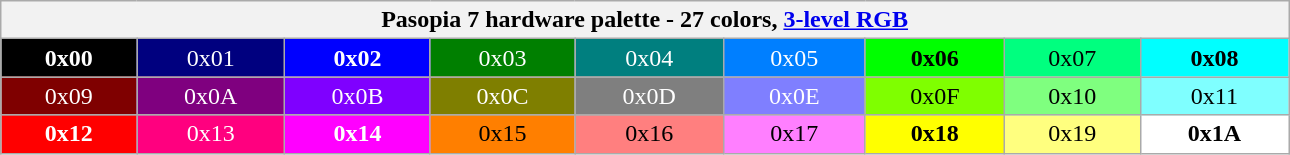<table class="wikitable" style="color: black; text-align: center; width: 68%;">
<tr>
<th colspan="9">Pasopia 7 hardware palette - 27 colors, <a href='#'>3-level RGB</a></th>
</tr>
<tr>
<td style="color: white; background: #000000;"><strong>0x00</strong></td>
<td style="color: white; background: #00007f;">0x01</td>
<td style="color: white; background: #0000ff;"><strong>0x02</strong></td>
<td style="color: white; background: #007f00;">0x03</td>
<td style="color: white; background: #007f7f;">0x04</td>
<td style="color: white; background: #007fff;">0x05</td>
<td style="color: black; background: #00ff00;"><strong>0x06</strong></td>
<td style="color: black; background: #00ff7f;">0x07</td>
<td style="color: black; background: #00ffff;"><strong>0x08</strong></td>
</tr>
<tr>
<td style="color: white; background: #7f0000;">0x09</td>
<td style="color: white; background: #7f007f;">0x0A</td>
<td style="color: white; background: #7f00ff;">0x0B</td>
<td style="color: white; background: #7f7f00;">0x0C</td>
<td style="color: white; background: #7f7f7f;">0x0D</td>
<td style="color: white; background: #7f7fff;">0x0E</td>
<td style="color: black; background: #7fff00;">0x0F</td>
<td style="color: black; background: #7fff7f;">0x10</td>
<td style="color: black; background: #7fffff;">0x11</td>
</tr>
<tr>
<td style="color: white; background: #ff0000;"><strong>0x12</strong></td>
<td style="color: white; background: #ff007f;">0x13</td>
<td style="color: white; background: #ff00ff;"><strong>0x14</strong></td>
<td style="color: black; background: #ff7f00;">0x15</td>
<td style="color: black; background: #ff7f7f;">0x16</td>
<td style="color: black; background: #ff7fff;">0x17</td>
<td style="color: black; background: #ffff00;"><strong>0x18</strong></td>
<td style="color: black; background: #ffff7f;">0x19</td>
<td style="color: black; background: #ffffff;"><strong>0x1A</strong></td>
</tr>
</table>
